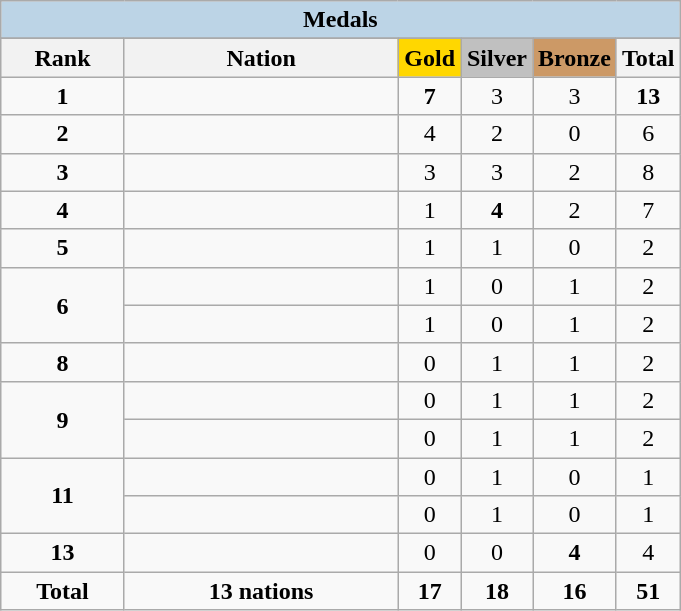<table class="wikitable" style="text-align:center">
<tr>
<td colspan="6" style="background:#BCD4E6"><strong>Medals</strong></td>
</tr>
<tr>
</tr>
<tr style="background-color:#EDEDED;">
<th width="75px" class="hintergrundfarbe5">Rank</th>
<th width="175px" class="hintergrundfarbe6">Nation</th>
<th style="background:    gold; width:35px ">Gold</th>
<th style="background:  silver; width:35px ">Silver</th>
<th style="background: #CC9966; width:35px ">Bronze</th>
<th width="35px">Total</th>
</tr>
<tr>
<td><strong>1</strong></td>
<td align=left><strong></strong></td>
<td><strong>7</strong></td>
<td>3</td>
<td>3</td>
<td><strong>13</strong></td>
</tr>
<tr>
<td><strong>2</strong></td>
<td align=left><em></em></td>
<td>4</td>
<td>2</td>
<td>0</td>
<td>6</td>
</tr>
<tr>
<td><strong>3</strong></td>
<td align=left></td>
<td>3</td>
<td>3</td>
<td>2</td>
<td>8</td>
</tr>
<tr>
<td><strong>4</strong></td>
<td align=left><em></em></td>
<td>1</td>
<td><strong>4</strong></td>
<td>2</td>
<td>7</td>
</tr>
<tr>
<td><strong>5</strong></td>
<td align=left></td>
<td>1</td>
<td>1</td>
<td>0</td>
<td>2</td>
</tr>
<tr>
<td rowspan="2"><strong>6</strong></td>
<td align=left></td>
<td>1</td>
<td>0</td>
<td>1</td>
<td>2</td>
</tr>
<tr>
<td align=left></td>
<td>1</td>
<td>0</td>
<td>1</td>
<td>2</td>
</tr>
<tr>
<td><strong>8</strong></td>
<td align=left></td>
<td>0</td>
<td>1</td>
<td>1</td>
<td>2</td>
</tr>
<tr>
<td rowspan="2"><strong>9</strong></td>
<td align=left></td>
<td>0</td>
<td>1</td>
<td>1</td>
<td>2</td>
</tr>
<tr>
<td align=left></td>
<td>0</td>
<td>1</td>
<td>1</td>
<td>2</td>
</tr>
<tr>
<td rowspan="2"><strong>11</strong></td>
<td align=left></td>
<td>0</td>
<td>1</td>
<td>0</td>
<td>1</td>
</tr>
<tr>
<td align="left"></td>
<td>0</td>
<td>1</td>
<td>0</td>
<td>1</td>
</tr>
<tr>
<td><strong>13</strong></td>
<td align="left"></td>
<td>0</td>
<td>0</td>
<td><strong>4</strong></td>
<td>4</td>
</tr>
<tr>
<td><strong>Total</strong></td>
<td><strong>13 nations</strong></td>
<td><strong>17</strong></td>
<td><strong>18</strong></td>
<td><strong>16</strong></td>
<td><strong>51</strong></td>
</tr>
</table>
